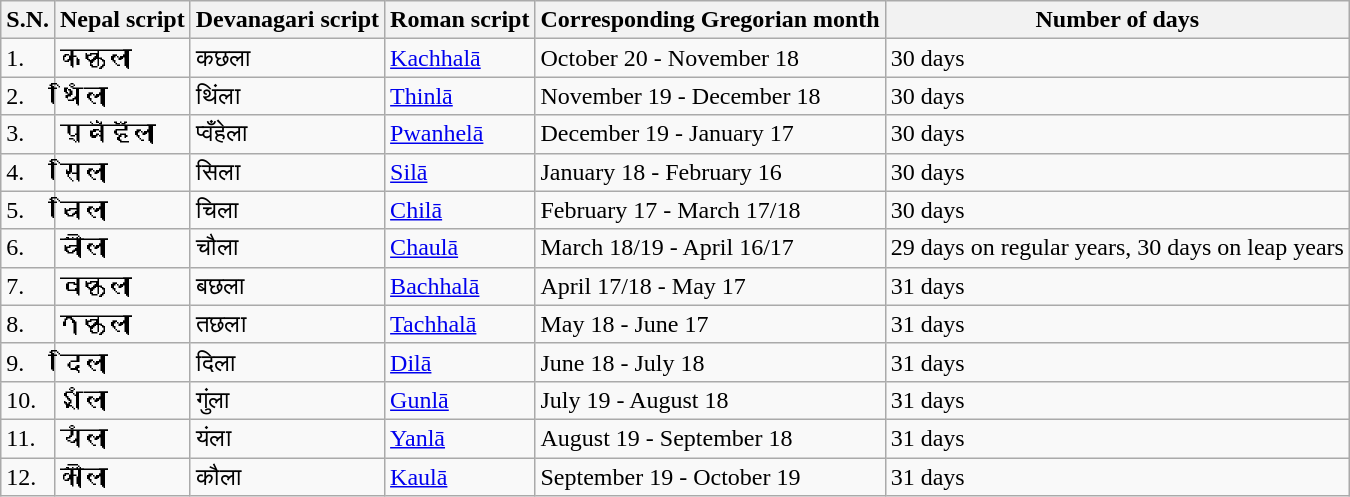<table class="wikitable" align=center>
<tr>
<th>S.N.</th>
<th>Nepal script</th>
<th>Devanagari script</th>
<th>Roman script</th>
<th>Corresponding Gregorian month</th>
<th>Number of days</th>
</tr>
<tr>
<td>1.</td>
<td>𑐎𑐕𑐮𑐵</td>
<td>कछला</td>
<td><a href='#'>Kachhalā</a></td>
<td>October 20 - November 18</td>
<td>30 days</td>
</tr>
<tr>
<td>2.</td>
<td>𑐠𑐶𑑄𑐮𑐵</td>
<td>थिंला</td>
<td><a href='#'>Thinlā</a></td>
<td>November 19 - December 18</td>
<td>30 days</td>
</tr>
<tr>
<td>3.</td>
<td>𑐥𑑂𑐰𑑃𑐴𑐾𑐮𑐵</td>
<td>प्वँहेला</td>
<td><a href='#'>Pwanhelā</a></td>
<td>December 19 - January 17</td>
<td>30 days</td>
</tr>
<tr>
<td>4.</td>
<td>𑐳𑐶𑐮𑐵</td>
<td>सिला</td>
<td><a href='#'>Silā</a></td>
<td>January 18 - February 16</td>
<td>30 days</td>
</tr>
<tr>
<td>5.</td>
<td>𑐔𑐶𑐮𑐵</td>
<td>चिला</td>
<td><a href='#'>Chilā</a></td>
<td>February 17 - March 17/18</td>
<td>30 days</td>
</tr>
<tr>
<td>6.</td>
<td>𑐔𑑁𑐮𑐵</td>
<td>चौला</td>
<td><a href='#'>Chaulā</a></td>
<td>March 18/19 - April 16/17</td>
<td>29 days on regular years, 30 days on leap years</td>
</tr>
<tr>
<td>7.</td>
<td>𑐧𑐕𑐮𑐵</td>
<td>बछला</td>
<td><a href='#'>Bachhalā</a></td>
<td>April 17/18 - May 17</td>
<td>31 days</td>
</tr>
<tr>
<td>8.</td>
<td>𑐟𑐕𑐮𑐵</td>
<td>तछला</td>
<td><a href='#'>Tachhalā</a></td>
<td>May 18 - June 17</td>
<td>31 days</td>
</tr>
<tr>
<td>9.</td>
<td>𑐡𑐶𑐮𑐵</td>
<td>दिला</td>
<td><a href='#'>Dilā</a></td>
<td>June 18 - July 18</td>
<td>31 days</td>
</tr>
<tr>
<td>10.</td>
<td>𑐐𑐸𑑄𑐮𑐵</td>
<td>गुंला</td>
<td><a href='#'>Gunlā</a></td>
<td>July 19 - August 18</td>
<td>31 days</td>
</tr>
<tr>
<td>11.</td>
<td>𑐫𑑄𑐮𑐵</td>
<td>यंला</td>
<td><a href='#'>Yanlā</a></td>
<td>August 19 - September 18</td>
<td>31 days</td>
</tr>
<tr>
<td>12.</td>
<td>𑐎𑑁𑐮𑐵</td>
<td>कौला</td>
<td><a href='#'>Kaulā</a></td>
<td>September 19 - October 19</td>
<td>31 days</td>
</tr>
</table>
